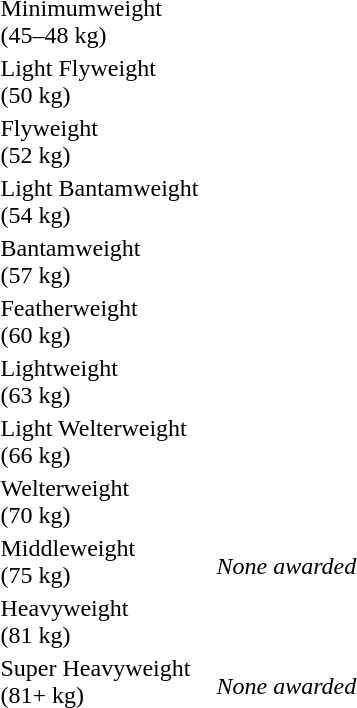<table>
<tr>
<td rowspan=2>Minimumweight<br>(45–48 kg)</td>
<td rowspan=2></td>
<td rowspan=2></td>
<td></td>
</tr>
<tr>
<td></td>
</tr>
<tr>
<td rowspan=2>Light Flyweight<br>(50 kg)</td>
<td rowspan=2></td>
<td rowspan=2></td>
<td></td>
</tr>
<tr>
<td></td>
</tr>
<tr>
<td rowspan=2>Flyweight<br>(52 kg)</td>
<td rowspan=2></td>
<td rowspan=2></td>
<td></td>
</tr>
<tr>
<td></td>
</tr>
<tr>
<td rowspan=2>Light Bantamweight<br>(54 kg)</td>
<td rowspan=2></td>
<td rowspan=2></td>
<td></td>
</tr>
<tr>
<td></td>
</tr>
<tr>
<td rowspan=2>Bantamweight<br>(57 kg)</td>
<td rowspan=2></td>
<td rowspan=2></td>
<td></td>
</tr>
<tr>
<td></td>
</tr>
<tr>
<td rowspan=2>Featherweight<br>(60 kg)</td>
<td rowspan=2></td>
<td rowspan=2></td>
<td></td>
</tr>
<tr>
<td></td>
</tr>
<tr>
<td rowspan=2>Lightweight<br>(63 kg)</td>
<td rowspan=2></td>
<td rowspan=2></td>
<td></td>
</tr>
<tr>
<td></td>
</tr>
<tr>
<td rowspan=2>Light Welterweight<br>(66 kg)</td>
<td rowspan=2></td>
<td rowspan=2></td>
<td></td>
</tr>
<tr>
<td></td>
</tr>
<tr>
<td rowspan=2>Welterweight<br>(70 kg)</td>
<td rowspan=2></td>
<td rowspan=2></td>
<td></td>
</tr>
<tr>
<td></td>
</tr>
<tr>
<td rowspan=2>Middleweight<br>(75 kg)</td>
<td rowspan=2></td>
<td rowspan=2></td>
<td></td>
</tr>
<tr>
<td><em>None awarded</em></td>
</tr>
<tr>
<td rowspan=2>Heavyweight<br>(81 kg)</td>
<td rowspan=2></td>
<td rowspan=2></td>
<td></td>
</tr>
<tr>
<td></td>
</tr>
<tr>
<td rowspan=2>Super Heavyweight<br>(81+ kg)</td>
<td rowspan=2></td>
<td rowspan=2></td>
<td></td>
</tr>
<tr>
<td><em>None awarded</em></td>
</tr>
<tr>
</tr>
</table>
